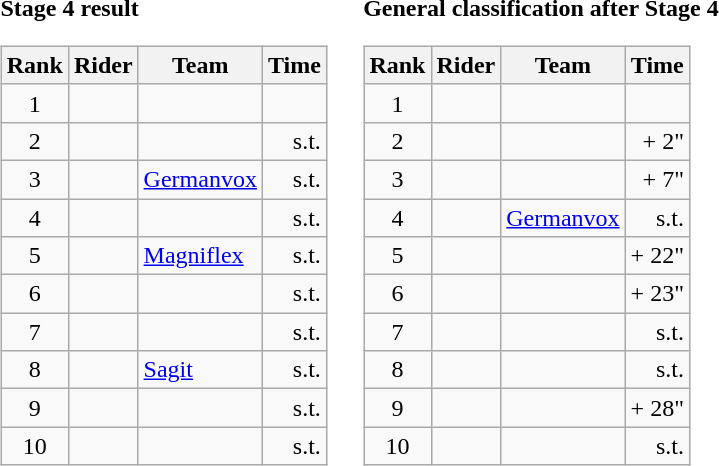<table>
<tr>
<td><strong>Stage 4 result</strong><br><table class="wikitable">
<tr>
<th scope="col">Rank</th>
<th scope="col">Rider</th>
<th scope="col">Team</th>
<th scope="col">Time</th>
</tr>
<tr>
<td style="text-align:center;">1</td>
<td></td>
<td></td>
<td style="text-align:right;"></td>
</tr>
<tr>
<td style="text-align:center;">2</td>
<td></td>
<td></td>
<td style="text-align:right;">s.t.</td>
</tr>
<tr>
<td style="text-align:center;">3</td>
<td></td>
<td><a href='#'>Germanvox</a></td>
<td style="text-align:right;">s.t.</td>
</tr>
<tr>
<td style="text-align:center;">4</td>
<td></td>
<td></td>
<td style="text-align:right;">s.t.</td>
</tr>
<tr>
<td style="text-align:center;">5</td>
<td></td>
<td><a href='#'>Magniflex</a></td>
<td style="text-align:right;">s.t.</td>
</tr>
<tr>
<td style="text-align:center;">6</td>
<td></td>
<td></td>
<td style="text-align:right;">s.t.</td>
</tr>
<tr>
<td style="text-align:center;">7</td>
<td></td>
<td></td>
<td style="text-align:right;">s.t.</td>
</tr>
<tr>
<td style="text-align:center;">8</td>
<td></td>
<td><a href='#'>Sagit</a></td>
<td style="text-align:right;">s.t.</td>
</tr>
<tr>
<td style="text-align:center;">9</td>
<td></td>
<td></td>
<td style="text-align:right;">s.t.</td>
</tr>
<tr>
<td style="text-align:center;">10</td>
<td></td>
<td></td>
<td style="text-align:right;">s.t.</td>
</tr>
</table>
</td>
<td></td>
<td><strong>General classification after Stage 4</strong><br><table class="wikitable">
<tr>
<th scope="col">Rank</th>
<th scope="col">Rider</th>
<th scope="col">Team</th>
<th scope="col">Time</th>
</tr>
<tr>
<td style="text-align:center;">1</td>
<td></td>
<td></td>
<td style="text-align:right;"></td>
</tr>
<tr>
<td style="text-align:center;">2</td>
<td></td>
<td></td>
<td style="text-align:right;">+ 2"</td>
</tr>
<tr>
<td style="text-align:center;">3</td>
<td></td>
<td></td>
<td style="text-align:right;">+ 7"</td>
</tr>
<tr>
<td style="text-align:center;">4</td>
<td></td>
<td><a href='#'>Germanvox</a></td>
<td style="text-align:right;">s.t.</td>
</tr>
<tr>
<td style="text-align:center;">5</td>
<td></td>
<td></td>
<td style="text-align:right;">+ 22"</td>
</tr>
<tr>
<td style="text-align:center;">6</td>
<td></td>
<td></td>
<td style="text-align:right;">+ 23"</td>
</tr>
<tr>
<td style="text-align:center;">7</td>
<td></td>
<td></td>
<td style="text-align:right;">s.t.</td>
</tr>
<tr>
<td style="text-align:center;">8</td>
<td></td>
<td></td>
<td style="text-align:right;">s.t.</td>
</tr>
<tr>
<td style="text-align:center;">9</td>
<td></td>
<td></td>
<td style="text-align:right;">+ 28"</td>
</tr>
<tr>
<td style="text-align:center;">10</td>
<td></td>
<td></td>
<td style="text-align:right;">s.t.</td>
</tr>
</table>
</td>
</tr>
</table>
